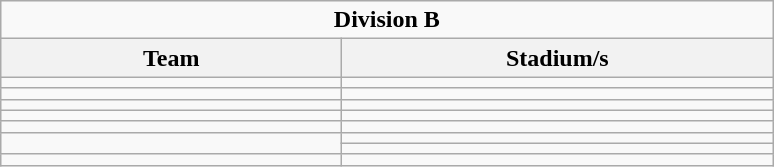<table class="wikitable">
<tr>
<td colspan=3 align=center><strong>Division B</strong></td>
</tr>
<tr>
<th width="220">Team</th>
<th width="280">Stadium/s</th>
</tr>
<tr>
<td></td>
<td></td>
</tr>
<tr>
<td></td>
<td></td>
</tr>
<tr>
<td></td>
<td></td>
</tr>
<tr>
<td></td>
<td></td>
</tr>
<tr>
<td></td>
<td></td>
</tr>
<tr>
<td rowspan=2></td>
<td></td>
</tr>
<tr>
<td></td>
</tr>
<tr>
<td></td>
<td></td>
</tr>
</table>
